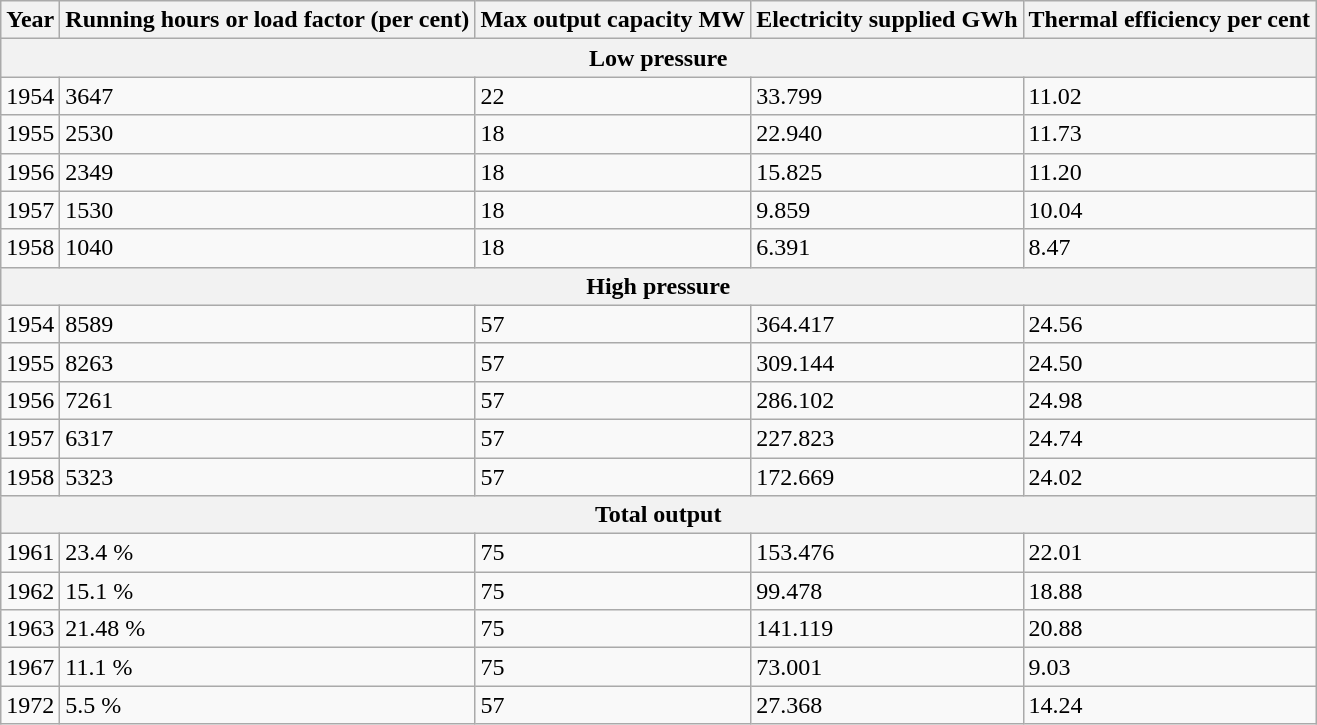<table class="wikitable">
<tr>
<th>Year</th>
<th>Running hours or load factor (per cent)</th>
<th>Max output capacity MW</th>
<th>Electricity supplied GWh</th>
<th>Thermal efficiency per cent</th>
</tr>
<tr>
<th colspan="5">Low pressure</th>
</tr>
<tr>
<td>1954</td>
<td>3647</td>
<td>22</td>
<td>33.799</td>
<td>11.02</td>
</tr>
<tr>
<td>1955</td>
<td>2530</td>
<td>18</td>
<td>22.940</td>
<td>11.73</td>
</tr>
<tr>
<td>1956</td>
<td>2349</td>
<td>18</td>
<td>15.825</td>
<td>11.20</td>
</tr>
<tr>
<td>1957</td>
<td>1530</td>
<td>18</td>
<td>9.859</td>
<td>10.04</td>
</tr>
<tr>
<td>1958</td>
<td>1040</td>
<td>18</td>
<td>6.391</td>
<td>8.47</td>
</tr>
<tr>
<th colspan="5">High pressure</th>
</tr>
<tr>
<td>1954</td>
<td>8589</td>
<td>57</td>
<td>364.417</td>
<td>24.56</td>
</tr>
<tr>
<td>1955</td>
<td>8263</td>
<td>57</td>
<td>309.144</td>
<td>24.50</td>
</tr>
<tr>
<td>1956</td>
<td>7261</td>
<td>57</td>
<td>286.102</td>
<td>24.98</td>
</tr>
<tr>
<td>1957</td>
<td>6317</td>
<td>57</td>
<td>227.823</td>
<td>24.74</td>
</tr>
<tr>
<td>1958</td>
<td>5323</td>
<td>57</td>
<td>172.669</td>
<td>24.02</td>
</tr>
<tr>
<th colspan="5">Total output</th>
</tr>
<tr>
<td>1961</td>
<td>23.4 %</td>
<td>75</td>
<td>153.476</td>
<td>22.01</td>
</tr>
<tr>
<td>1962</td>
<td>15.1 %</td>
<td>75</td>
<td>99.478</td>
<td>18.88</td>
</tr>
<tr>
<td>1963</td>
<td>21.48 %</td>
<td>75</td>
<td>141.119</td>
<td>20.88</td>
</tr>
<tr>
<td>1967</td>
<td>11.1 %</td>
<td>75</td>
<td>73.001</td>
<td>9.03</td>
</tr>
<tr>
<td>1972</td>
<td>5.5 %</td>
<td>57</td>
<td>27.368</td>
<td>14.24</td>
</tr>
</table>
